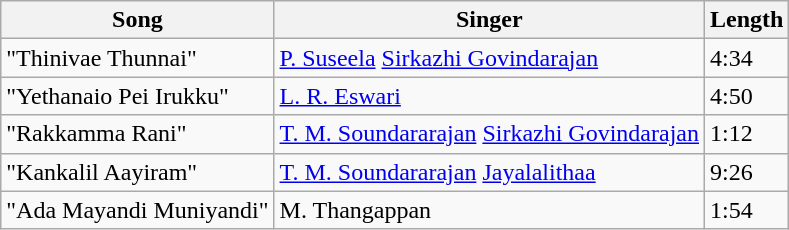<table class="wikitable">
<tr>
<th>Song</th>
<th>Singer</th>
<th>Length</th>
</tr>
<tr>
<td>"Thinivae Thunnai"</td>
<td><a href='#'>P. Suseela</a> <a href='#'>Sirkazhi Govindarajan</a></td>
<td>4:34</td>
</tr>
<tr>
<td>"Yethanaio Pei Irukku"</td>
<td><a href='#'>L. R. Eswari</a></td>
<td>4:50</td>
</tr>
<tr>
<td>"Rakkamma Rani"</td>
<td><a href='#'>T. M. Soundararajan</a> <a href='#'>Sirkazhi Govindarajan</a></td>
<td>1:12</td>
</tr>
<tr>
<td>"Kankalil Aayiram"</td>
<td><a href='#'>T. M. Soundararajan</a> <a href='#'>Jayalalithaa</a></td>
<td>9:26</td>
</tr>
<tr>
<td>"Ada Mayandi Muniyandi"</td>
<td>M. Thangappan</td>
<td>1:54</td>
</tr>
</table>
